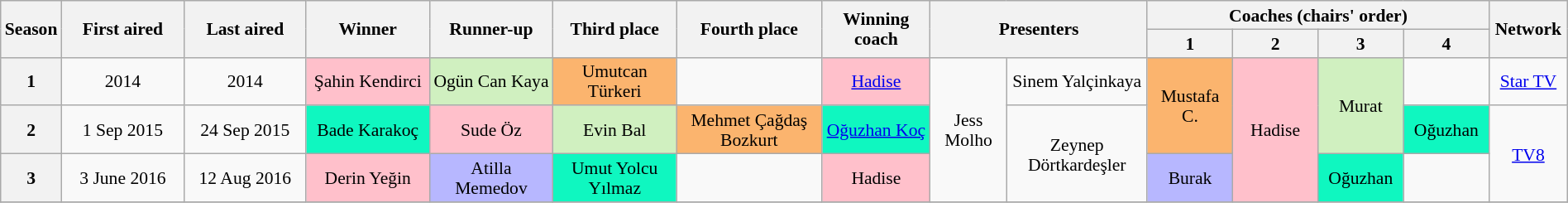<table class="wikitable" style="text-align:center; font-size:90%; line-height:16px; width:100%">
<tr>
<th rowspan="2" scope="col" width="1%">Season</th>
<th rowspan="2" scope="col" width="8%">First aired</th>
<th rowspan="2" scope="col" width="8%">Last aired</th>
<th rowspan="2" scope="col" width="8%">Winner</th>
<th rowspan="2" scope="col" width="8%">Runner-up</th>
<th rowspan="2" scope="col" width="8%">Third place</th>
<th rowspan="2" scope="col" width="9.5%">Fourth place</th>
<th rowspan="2" scope="col" width="7%">Winning coach</th>
<th rowspan="2" colspan="2" width="14%">Presenters</th>
<th colspan="4" scope="col" width="20%">Coaches (chairs' order)</th>
<th rowspan="2" scope="col" width="5%">Network</th>
</tr>
<tr>
<th width="5.5%">1</th>
<th width="5.5%">2</th>
<th width="5.5%">3</th>
<th width="5.5%">4</th>
</tr>
<tr>
<th>1</th>
<td> 2014</td>
<td> 2014</td>
<td style="background:pink">Şahin Kendirci</td>
<td style="background:#d0f0c0">Ogün Can Kaya</td>
<td style="background:#fbb46e">Umutcan Türkeri</td>
<td></td>
<td style="background:pink"><a href='#'>Hadise</a></td>
<td rowspan="3">Jess Molho</td>
<td>Sinem Yalçinkaya</td>
<td rowspan="2" style="background:#fbb46e">Mustafa C.</td>
<td rowspan="3" style="background:pink">Hadise</td>
<td rowspan="2" style="background:#d0f0c0">Murat</td>
<td></td>
<td><a href='#'>Star TV</a></td>
</tr>
<tr>
<th>2</th>
<td>1 Sep 2015</td>
<td>24 Sep 2015</td>
<td style="background:#0ff7c0">Bade Karakoç</td>
<td style="background:pink">Sude Öz</td>
<td style="background:#d0f0c0">Evin Bal</td>
<td style="background:#fbb46e">Mehmet Çağdaş Bozkurt</td>
<td style="background:#0ff7c0"><a href='#'>Oğuzhan Koç</a></td>
<td rowspan="2">Zeynep Dörtkardeşler</td>
<td style="background:#0ff7c0">Oğuzhan</td>
<td rowspan="2"><a href='#'>TV8</a></td>
</tr>
<tr>
<th>3</th>
<td>3 June 2016</td>
<td>12 Aug 2016</td>
<td style="background:pink">Derin Yeğin</td>
<td style="background:#b7b7ff">Atilla Memedov</td>
<td style="background:#0ff7c0">Umut Yolcu Yılmaz</td>
<td></td>
<td style="background:pink">Hadise</td>
<td style="background:#b7b7ff">Burak</td>
<td style="background:#0ff7c0">Oğuzhan</td>
<td></td>
</tr>
<tr>
</tr>
</table>
